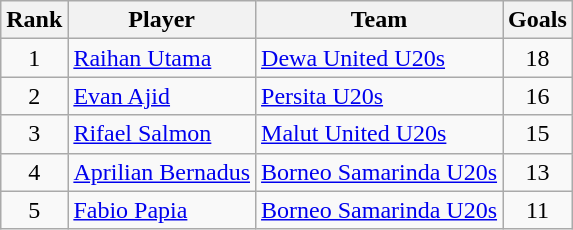<table class="wikitable" style="text-align:center">
<tr>
<th>Rank</th>
<th>Player</th>
<th>Team</th>
<th>Goals</th>
</tr>
<tr>
<td>1</td>
<td align="left"> <a href='#'>Raihan Utama</a></td>
<td align="left"><a href='#'>Dewa United U20s</a></td>
<td>18</td>
</tr>
<tr>
<td>2</td>
<td align="left"> <a href='#'>Evan Ajid</a></td>
<td align="left"><a href='#'>Persita U20s</a></td>
<td>16</td>
</tr>
<tr>
<td>3</td>
<td align="left"> <a href='#'>Rifael Salmon</a></td>
<td align="left"><a href='#'>Malut United U20s</a></td>
<td>15</td>
</tr>
<tr>
<td>4</td>
<td align="left"> <a href='#'>Aprilian Bernadus</a></td>
<td align="left"><a href='#'>Borneo Samarinda U20s</a></td>
<td>13</td>
</tr>
<tr>
<td>5</td>
<td align="left"> <a href='#'>Fabio Papia</a></td>
<td align="left"><a href='#'>Borneo Samarinda U20s</a></td>
<td>11</td>
</tr>
</table>
